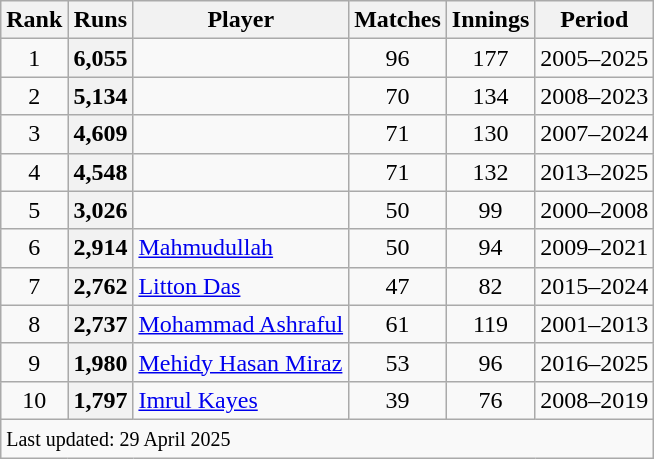<table class="wikitable plainrowheaders sortable">
<tr>
<th scope=col>Rank</th>
<th scope=col>Runs</th>
<th scope=col>Player</th>
<th scope=col>Matches</th>
<th scope=col>Innings</th>
<th scope=col>Period</th>
</tr>
<tr>
<td align=center>1</td>
<th scope=row style=text-align:center;>6,055</th>
<td></td>
<td align=center>96</td>
<td align=center>177</td>
<td>2005–2025</td>
</tr>
<tr>
<td align=center>2</td>
<th scope=row style=text-align:center;>5,134</th>
<td></td>
<td align=center>70</td>
<td align=center>134</td>
<td>2008–2023</td>
</tr>
<tr>
<td align=center>3</td>
<th scope=row style=text-align:center;>4,609</th>
<td></td>
<td align=center>71</td>
<td align=center>130</td>
<td>2007–2024</td>
</tr>
<tr>
<td align=center>4</td>
<th scope=row style=text-align:center;>4,548</th>
<td></td>
<td align=center>71</td>
<td align=center>132</td>
<td>2013–2025</td>
</tr>
<tr>
<td align=center>5</td>
<th scope=row style=text-align:center;>3,026</th>
<td></td>
<td align=center>50</td>
<td align=center>99</td>
<td>2000–2008</td>
</tr>
<tr>
<td align=center>6</td>
<th scope=row style=text-align:center;>2,914</th>
<td><a href='#'>Mahmudullah</a></td>
<td align=center>50</td>
<td align=center>94</td>
<td>2009–2021</td>
</tr>
<tr>
<td align=center>7</td>
<th scope=row style=text-align:center;>2,762</th>
<td><a href='#'>Litton Das</a></td>
<td align=center>47</td>
<td align=center>82</td>
<td>2015–2024</td>
</tr>
<tr>
<td align=center>8</td>
<th scope=row style=text-align:center;>2,737</th>
<td><a href='#'>Mohammad Ashraful</a></td>
<td align=center>61</td>
<td align=center>119</td>
<td>2001–2013</td>
</tr>
<tr>
<td align=center>9</td>
<th scope=row style=text-align:center;>1,980</th>
<td><a href='#'>Mehidy Hasan Miraz</a></td>
<td align=center>53</td>
<td align=center>96</td>
<td>2016–2025</td>
</tr>
<tr>
<td align=center>10</td>
<th scope=row style=text-align:center;>1,797</th>
<td><a href='#'>Imrul Kayes</a></td>
<td align=center>39</td>
<td align=center>76</td>
<td>2008–2019</td>
</tr>
<tr class="sortbottom">
<td colspan="6"><small>Last updated: 29 April 2025</small></td>
</tr>
</table>
